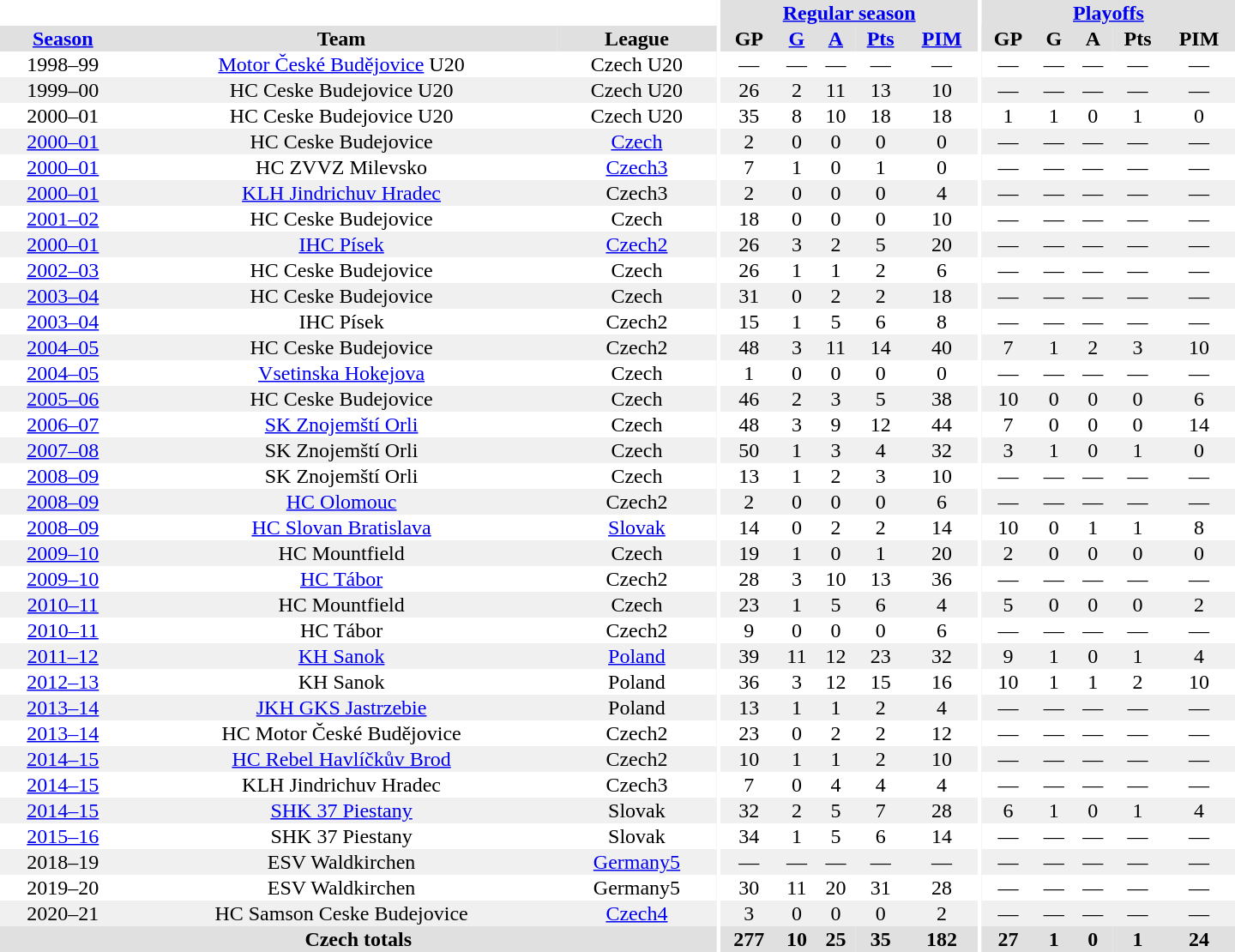<table border="0" cellpadding="1" cellspacing="0" style="text-align:center; width:60em">
<tr bgcolor="#e0e0e0">
<th colspan="3" bgcolor="#ffffff"></th>
<th rowspan="99" bgcolor="#ffffff"></th>
<th colspan="5"><a href='#'>Regular season</a></th>
<th rowspan="99" bgcolor="#ffffff"></th>
<th colspan="5"><a href='#'>Playoffs</a></th>
</tr>
<tr bgcolor="#e0e0e0">
<th><a href='#'>Season</a></th>
<th>Team</th>
<th>League</th>
<th>GP</th>
<th><a href='#'>G</a></th>
<th><a href='#'>A</a></th>
<th><a href='#'>Pts</a></th>
<th><a href='#'>PIM</a></th>
<th>GP</th>
<th>G</th>
<th>A</th>
<th>Pts</th>
<th>PIM</th>
</tr>
<tr>
<td>1998–99</td>
<td><a href='#'>Motor České Budějovice</a> U20</td>
<td>Czech U20</td>
<td>—</td>
<td>—</td>
<td>—</td>
<td>—</td>
<td>—</td>
<td>—</td>
<td>—</td>
<td>—</td>
<td>—</td>
<td>—</td>
</tr>
<tr bgcolor="#f0f0f0">
<td>1999–00</td>
<td>HC Ceske Budejovice U20</td>
<td>Czech U20</td>
<td>26</td>
<td>2</td>
<td>11</td>
<td>13</td>
<td>10</td>
<td>—</td>
<td>—</td>
<td>—</td>
<td>—</td>
<td>—</td>
</tr>
<tr>
<td>2000–01</td>
<td>HC Ceske Budejovice U20</td>
<td>Czech U20</td>
<td>35</td>
<td>8</td>
<td>10</td>
<td>18</td>
<td>18</td>
<td>1</td>
<td>1</td>
<td>0</td>
<td>1</td>
<td>0</td>
</tr>
<tr bgcolor="#f0f0f0">
<td><a href='#'>2000–01</a></td>
<td>HC Ceske Budejovice</td>
<td><a href='#'>Czech</a></td>
<td>2</td>
<td>0</td>
<td>0</td>
<td>0</td>
<td>0</td>
<td>—</td>
<td>—</td>
<td>—</td>
<td>—</td>
<td>—</td>
</tr>
<tr>
<td><a href='#'>2000–01</a></td>
<td>HC ZVVZ Milevsko</td>
<td><a href='#'>Czech3</a></td>
<td>7</td>
<td>1</td>
<td>0</td>
<td>1</td>
<td>0</td>
<td>—</td>
<td>—</td>
<td>—</td>
<td>—</td>
<td>—</td>
</tr>
<tr bgcolor="#f0f0f0">
<td><a href='#'>2000–01</a></td>
<td><a href='#'>KLH Jindrichuv Hradec</a></td>
<td>Czech3</td>
<td>2</td>
<td>0</td>
<td>0</td>
<td>0</td>
<td>4</td>
<td>—</td>
<td>—</td>
<td>—</td>
<td>—</td>
<td>—</td>
</tr>
<tr>
<td><a href='#'>2001–02</a></td>
<td>HC Ceske Budejovice</td>
<td>Czech</td>
<td>18</td>
<td>0</td>
<td>0</td>
<td>0</td>
<td>10</td>
<td>—</td>
<td>—</td>
<td>—</td>
<td>—</td>
<td>—</td>
</tr>
<tr bgcolor="#f0f0f0">
<td><a href='#'>2000–01</a></td>
<td><a href='#'>IHC Písek</a></td>
<td><a href='#'>Czech2</a></td>
<td>26</td>
<td>3</td>
<td>2</td>
<td>5</td>
<td>20</td>
<td>—</td>
<td>—</td>
<td>—</td>
<td>—</td>
<td>—</td>
</tr>
<tr>
<td><a href='#'>2002–03</a></td>
<td>HC Ceske Budejovice</td>
<td>Czech</td>
<td>26</td>
<td>1</td>
<td>1</td>
<td>2</td>
<td>6</td>
<td>—</td>
<td>—</td>
<td>—</td>
<td>—</td>
<td>—</td>
</tr>
<tr bgcolor="#f0f0f0">
<td><a href='#'>2003–04</a></td>
<td>HC Ceske Budejovice</td>
<td>Czech</td>
<td>31</td>
<td>0</td>
<td>2</td>
<td>2</td>
<td>18</td>
<td>—</td>
<td>—</td>
<td>—</td>
<td>—</td>
<td>—</td>
</tr>
<tr>
<td><a href='#'>2003–04</a></td>
<td>IHC Písek</td>
<td>Czech2</td>
<td>15</td>
<td>1</td>
<td>5</td>
<td>6</td>
<td>8</td>
<td>—</td>
<td>—</td>
<td>—</td>
<td>—</td>
<td>—</td>
</tr>
<tr bgcolor="#f0f0f0">
<td><a href='#'>2004–05</a></td>
<td>HC Ceske Budejovice</td>
<td>Czech2</td>
<td>48</td>
<td>3</td>
<td>11</td>
<td>14</td>
<td>40</td>
<td>7</td>
<td>1</td>
<td>2</td>
<td>3</td>
<td>10</td>
</tr>
<tr>
<td><a href='#'>2004–05</a></td>
<td><a href='#'>Vsetinska Hokejova</a></td>
<td>Czech</td>
<td>1</td>
<td>0</td>
<td>0</td>
<td>0</td>
<td>0</td>
<td>—</td>
<td>—</td>
<td>—</td>
<td>—</td>
<td>—</td>
</tr>
<tr bgcolor="#f0f0f0">
<td><a href='#'>2005–06</a></td>
<td>HC Ceske Budejovice</td>
<td>Czech</td>
<td>46</td>
<td>2</td>
<td>3</td>
<td>5</td>
<td>38</td>
<td>10</td>
<td>0</td>
<td>0</td>
<td>0</td>
<td>6</td>
</tr>
<tr>
<td><a href='#'>2006–07</a></td>
<td><a href='#'>SK Znojemští Orli</a></td>
<td>Czech</td>
<td>48</td>
<td>3</td>
<td>9</td>
<td>12</td>
<td>44</td>
<td>7</td>
<td>0</td>
<td>0</td>
<td>0</td>
<td>14</td>
</tr>
<tr bgcolor="#f0f0f0">
<td><a href='#'>2007–08</a></td>
<td>SK Znojemští Orli</td>
<td>Czech</td>
<td>50</td>
<td>1</td>
<td>3</td>
<td>4</td>
<td>32</td>
<td>3</td>
<td>1</td>
<td>0</td>
<td>1</td>
<td>0</td>
</tr>
<tr>
<td><a href='#'>2008–09</a></td>
<td>SK Znojemští Orli</td>
<td>Czech</td>
<td>13</td>
<td>1</td>
<td>2</td>
<td>3</td>
<td>10</td>
<td>—</td>
<td>—</td>
<td>—</td>
<td>—</td>
<td>—</td>
</tr>
<tr bgcolor="#f0f0f0">
<td><a href='#'>2008–09</a></td>
<td><a href='#'>HC Olomouc</a></td>
<td>Czech2</td>
<td>2</td>
<td>0</td>
<td>0</td>
<td>0</td>
<td>6</td>
<td>—</td>
<td>—</td>
<td>—</td>
<td>—</td>
<td>—</td>
</tr>
<tr>
<td><a href='#'>2008–09</a></td>
<td><a href='#'>HC Slovan Bratislava</a></td>
<td><a href='#'>Slovak</a></td>
<td>14</td>
<td>0</td>
<td>2</td>
<td>2</td>
<td>14</td>
<td>10</td>
<td>0</td>
<td>1</td>
<td>1</td>
<td>8</td>
</tr>
<tr bgcolor="#f0f0f0">
<td><a href='#'>2009–10</a></td>
<td>HC Mountfield</td>
<td>Czech</td>
<td>19</td>
<td>1</td>
<td>0</td>
<td>1</td>
<td>20</td>
<td>2</td>
<td>0</td>
<td>0</td>
<td>0</td>
<td>0</td>
</tr>
<tr>
<td><a href='#'>2009–10</a></td>
<td><a href='#'>HC Tábor</a></td>
<td>Czech2</td>
<td>28</td>
<td>3</td>
<td>10</td>
<td>13</td>
<td>36</td>
<td>—</td>
<td>—</td>
<td>—</td>
<td>—</td>
<td>—</td>
</tr>
<tr bgcolor="#f0f0f0">
<td><a href='#'>2010–11</a></td>
<td>HC Mountfield</td>
<td>Czech</td>
<td>23</td>
<td>1</td>
<td>5</td>
<td>6</td>
<td>4</td>
<td>5</td>
<td>0</td>
<td>0</td>
<td>0</td>
<td>2</td>
</tr>
<tr>
<td><a href='#'>2010–11</a></td>
<td>HC Tábor</td>
<td>Czech2</td>
<td>9</td>
<td>0</td>
<td>0</td>
<td>0</td>
<td>6</td>
<td>—</td>
<td>—</td>
<td>—</td>
<td>—</td>
<td>—</td>
</tr>
<tr bgcolor="#f0f0f0">
<td><a href='#'>2011–12</a></td>
<td><a href='#'>KH Sanok</a></td>
<td><a href='#'>Poland</a></td>
<td>39</td>
<td>11</td>
<td>12</td>
<td>23</td>
<td>32</td>
<td>9</td>
<td>1</td>
<td>0</td>
<td>1</td>
<td>4</td>
</tr>
<tr>
<td><a href='#'>2012–13</a></td>
<td>KH Sanok</td>
<td>Poland</td>
<td>36</td>
<td>3</td>
<td>12</td>
<td>15</td>
<td>16</td>
<td>10</td>
<td>1</td>
<td>1</td>
<td>2</td>
<td>10</td>
</tr>
<tr bgcolor="#f0f0f0">
<td><a href='#'>2013–14</a></td>
<td><a href='#'>JKH GKS Jastrzebie</a></td>
<td>Poland</td>
<td>13</td>
<td>1</td>
<td>1</td>
<td>2</td>
<td>4</td>
<td>—</td>
<td>—</td>
<td>—</td>
<td>—</td>
<td>—</td>
</tr>
<tr>
<td><a href='#'>2013–14</a></td>
<td>HC Motor České Budějovice</td>
<td>Czech2</td>
<td>23</td>
<td>0</td>
<td>2</td>
<td>2</td>
<td>12</td>
<td>—</td>
<td>—</td>
<td>—</td>
<td>—</td>
<td>—</td>
</tr>
<tr bgcolor="#f0f0f0">
<td><a href='#'>2014–15</a></td>
<td><a href='#'>HC Rebel Havlíčkův Brod</a></td>
<td>Czech2</td>
<td>10</td>
<td>1</td>
<td>1</td>
<td>2</td>
<td>10</td>
<td>—</td>
<td>—</td>
<td>—</td>
<td>—</td>
<td>—</td>
</tr>
<tr>
<td><a href='#'>2014–15</a></td>
<td>KLH Jindrichuv Hradec</td>
<td>Czech3</td>
<td>7</td>
<td>0</td>
<td>4</td>
<td>4</td>
<td>4</td>
<td>—</td>
<td>—</td>
<td>—</td>
<td>—</td>
<td>—</td>
</tr>
<tr bgcolor="#f0f0f0">
<td><a href='#'>2014–15</a></td>
<td><a href='#'>SHK 37 Piestany</a></td>
<td>Slovak</td>
<td>32</td>
<td>2</td>
<td>5</td>
<td>7</td>
<td>28</td>
<td>6</td>
<td>1</td>
<td>0</td>
<td>1</td>
<td>4</td>
</tr>
<tr>
<td><a href='#'>2015–16</a></td>
<td>SHK 37 Piestany</td>
<td>Slovak</td>
<td>34</td>
<td>1</td>
<td>5</td>
<td>6</td>
<td>14</td>
<td>—</td>
<td>—</td>
<td>—</td>
<td>—</td>
<td>—</td>
</tr>
<tr bgcolor="#f0f0f0">
<td>2018–19</td>
<td>ESV Waldkirchen</td>
<td><a href='#'>Germany5</a></td>
<td>—</td>
<td>—</td>
<td>—</td>
<td>—</td>
<td>—</td>
<td>—</td>
<td>—</td>
<td>—</td>
<td>—</td>
<td>—</td>
</tr>
<tr>
<td>2019–20</td>
<td>ESV Waldkirchen</td>
<td>Germany5</td>
<td>30</td>
<td>11</td>
<td>20</td>
<td>31</td>
<td>28</td>
<td>—</td>
<td>—</td>
<td>—</td>
<td>—</td>
<td>—</td>
</tr>
<tr bgcolor="#f0f0f0">
<td>2020–21</td>
<td>HC Samson Ceske Budejovice</td>
<td><a href='#'>Czech4</a></td>
<td>3</td>
<td>0</td>
<td>0</td>
<td>0</td>
<td>2</td>
<td>—</td>
<td>—</td>
<td>—</td>
<td>—</td>
<td>—</td>
</tr>
<tr>
</tr>
<tr ALIGN="center" bgcolor="#e0e0e0">
<th colspan="3">Czech totals</th>
<th ALIGN="center">277</th>
<th ALIGN="center">10</th>
<th ALIGN="center">25</th>
<th ALIGN="center">35</th>
<th ALIGN="center">182</th>
<th ALIGN="center">27</th>
<th ALIGN="center">1</th>
<th ALIGN="center">0</th>
<th ALIGN="center">1</th>
<th ALIGN="center">24</th>
</tr>
</table>
